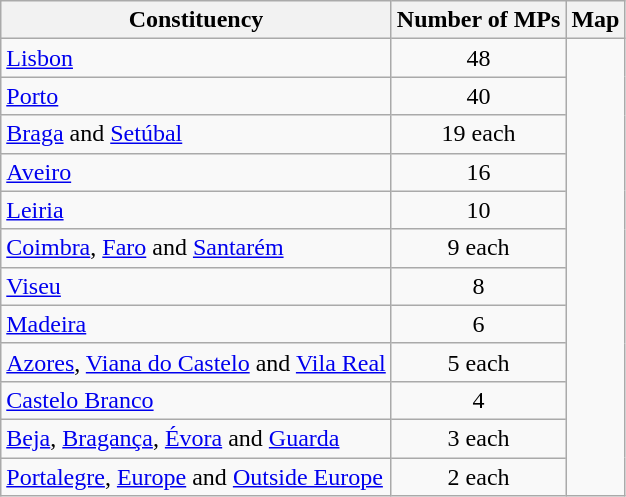<table class="wikitable">
<tr>
<th>Constituency</th>
<th>Number of MPs</th>
<th>Map</th>
</tr>
<tr>
<td><a href='#'>Lisbon</a></td>
<td style="text-align:center;">48</td>
<td rowspan="12" style="text-align:center;"></td>
</tr>
<tr>
<td><a href='#'>Porto</a></td>
<td style="text-align:center;">40</td>
</tr>
<tr>
<td><a href='#'>Braga</a> and <a href='#'>Setúbal</a></td>
<td style="text-align:center;">19 each</td>
</tr>
<tr>
<td><a href='#'>Aveiro</a></td>
<td style="text-align:center;">16</td>
</tr>
<tr>
<td><a href='#'>Leiria</a></td>
<td style="text-align:center;">10</td>
</tr>
<tr>
<td><a href='#'>Coimbra</a>, <a href='#'>Faro</a> and <a href='#'>Santarém</a></td>
<td style="text-align:center;">9 each</td>
</tr>
<tr>
<td><a href='#'>Viseu</a></td>
<td style="text-align:center;">8</td>
</tr>
<tr>
<td><a href='#'>Madeira</a></td>
<td style="text-align:center;">6</td>
</tr>
<tr>
<td><a href='#'>Azores</a>, <a href='#'>Viana do Castelo</a> and <a href='#'>Vila Real</a></td>
<td style="text-align:center;">5 each</td>
</tr>
<tr>
<td><a href='#'>Castelo Branco</a></td>
<td style="text-align:center;">4</td>
</tr>
<tr>
<td><a href='#'>Beja</a>, <a href='#'>Bragança</a>, <a href='#'>Évora</a> and <a href='#'>Guarda</a></td>
<td style="text-align:center;">3 each</td>
</tr>
<tr>
<td><a href='#'>Portalegre</a>, <a href='#'>Europe</a> and <a href='#'>Outside Europe</a></td>
<td style="text-align:center;">2 each</td>
</tr>
</table>
